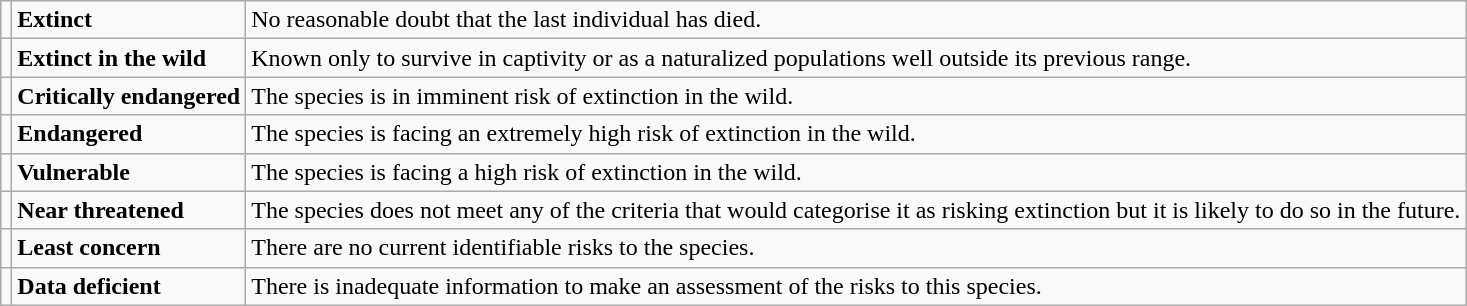<table class="wikitable" style="text-align:left">
<tr>
<td></td>
<td><strong>Extinct</strong></td>
<td>No reasonable doubt that the last individual has died.</td>
</tr>
<tr>
<td></td>
<td><strong>Extinct in the wild</strong></td>
<td>Known only to survive in captivity or as a naturalized populations well outside its previous range.</td>
</tr>
<tr>
<td></td>
<td><strong>Critically endangered</strong></td>
<td>The species is in imminent risk of extinction in the wild.</td>
</tr>
<tr>
<td></td>
<td><strong>Endangered</strong></td>
<td>The species is facing an extremely high risk of extinction in the wild.</td>
</tr>
<tr>
<td></td>
<td><strong>Vulnerable</strong></td>
<td>The species is facing a high risk of extinction in the wild.</td>
</tr>
<tr>
<td></td>
<td><strong>Near threatened</strong></td>
<td>The species does not meet any of the criteria that would categorise it as risking extinction but it is likely to do so in the future.</td>
</tr>
<tr>
<td></td>
<td><strong>Least concern</strong></td>
<td>There are no current identifiable risks to the species.</td>
</tr>
<tr>
<td></td>
<td><strong>Data deficient</strong></td>
<td>There is inadequate information to make an assessment of the risks to this species.</td>
</tr>
</table>
